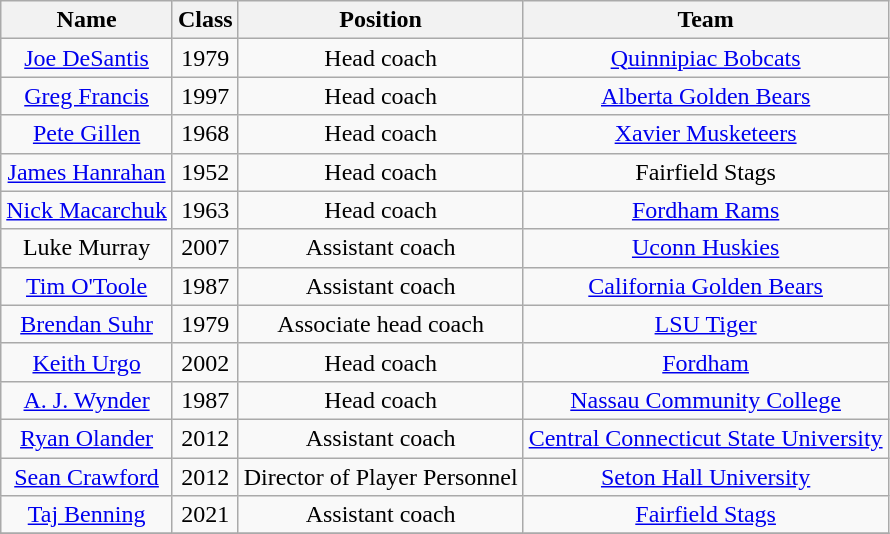<table class= "wikitable sortable" style="text-align:center">
<tr>
<th>Name</th>
<th>Class</th>
<th>Position</th>
<th>Team</th>
</tr>
<tr>
<td><a href='#'>Joe DeSantis</a></td>
<td>1979</td>
<td>Head coach</td>
<td><a href='#'>Quinnipiac Bobcats</a></td>
</tr>
<tr>
<td><a href='#'>Greg Francis</a></td>
<td>1997</td>
<td>Head coach</td>
<td><a href='#'>Alberta Golden Bears</a></td>
</tr>
<tr>
<td><a href='#'>Pete Gillen</a></td>
<td>1968</td>
<td>Head coach</td>
<td><a href='#'>Xavier Musketeers</a></td>
</tr>
<tr>
<td><a href='#'>James Hanrahan</a></td>
<td>1952</td>
<td>Head coach</td>
<td>Fairfield Stags</td>
</tr>
<tr>
<td><a href='#'>Nick Macarchuk</a></td>
<td>1963</td>
<td>Head coach</td>
<td><a href='#'>Fordham Rams</a></td>
</tr>
<tr>
<td>Luke Murray</td>
<td>2007</td>
<td>Assistant coach</td>
<td><a href='#'>Uconn Huskies</a></td>
</tr>
<tr>
<td><a href='#'>Tim O'Toole</a></td>
<td>1987</td>
<td>Assistant coach</td>
<td><a href='#'>California Golden Bears</a></td>
</tr>
<tr>
<td><a href='#'>Brendan Suhr</a></td>
<td>1979</td>
<td>Associate head coach</td>
<td><a href='#'>LSU Tiger</a></td>
</tr>
<tr>
<td><a href='#'>Keith Urgo</a></td>
<td>2002</td>
<td>Head coach</td>
<td><a href='#'>Fordham</a></td>
</tr>
<tr>
<td><a href='#'>A. J. Wynder</a></td>
<td>1987</td>
<td>Head coach</td>
<td><a href='#'>Nassau Community College</a></td>
</tr>
<tr>
<td><a href='#'>Ryan Olander</a></td>
<td>2012</td>
<td>Assistant coach</td>
<td><a href='#'>Central Connecticut State University</a></td>
</tr>
<tr>
<td><a href='#'>Sean Crawford</a></td>
<td>2012</td>
<td>Director of Player Personnel</td>
<td><a href='#'>Seton Hall University</a></td>
</tr>
<tr>
<td><a href='#'>Taj Benning</a></td>
<td>2021</td>
<td>Assistant coach</td>
<td><a href='#'>Fairfield Stags</a></td>
</tr>
<tr>
</tr>
</table>
